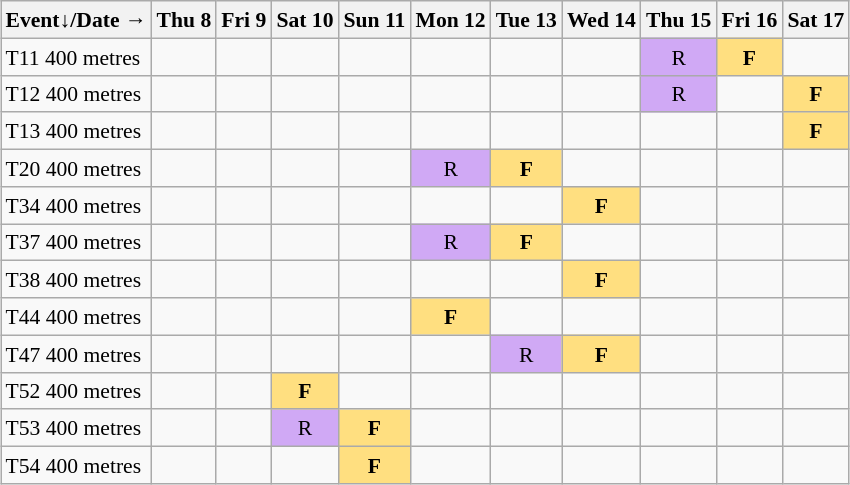<table class="wikitable" style="margin:0.5em auto; font-size:90%; line-height:1.25em;">
<tr align="center">
<th>Event↓/Date →</th>
<th>Thu 8</th>
<th>Fri 9</th>
<th>Sat 10</th>
<th>Sun 11</th>
<th>Mon 12</th>
<th>Tue 13</th>
<th>Wed 14</th>
<th>Thu 15</th>
<th>Fri 16</th>
<th>Sat 17</th>
</tr>
<tr align="center">
<td align="left">T11 400 metres</td>
<td></td>
<td></td>
<td></td>
<td></td>
<td></td>
<td></td>
<td></td>
<td bgcolor="#D0A9F5" align=center>R</td>
<td bgcolor="#FFDF80"><strong>F</strong></td>
<td></td>
</tr>
<tr align="center">
<td align="left">T12 400 metres</td>
<td></td>
<td></td>
<td></td>
<td></td>
<td></td>
<td></td>
<td></td>
<td bgcolor="#D0A9F5" align=center>R</td>
<td></td>
<td bgcolor="#FFDF80"><strong>F</strong></td>
</tr>
<tr align="center">
<td align="left">T13 400 metres</td>
<td></td>
<td></td>
<td></td>
<td></td>
<td></td>
<td></td>
<td></td>
<td></td>
<td></td>
<td bgcolor="#FFDF80"><strong>F</strong></td>
</tr>
<tr align="center">
<td align="left">T20 400 metres</td>
<td></td>
<td></td>
<td></td>
<td></td>
<td bgcolor="#D0A9F5" align=center>R</td>
<td bgcolor="#FFDF80"><strong>F</strong></td>
<td></td>
<td></td>
<td></td>
<td></td>
</tr>
<tr align="center">
<td align="left">T34 400 metres</td>
<td></td>
<td></td>
<td></td>
<td></td>
<td></td>
<td></td>
<td bgcolor="#FFDF80"><strong>F</strong></td>
<td></td>
<td></td>
<td></td>
</tr>
<tr align="center">
<td align="left">T37 400 metres</td>
<td></td>
<td></td>
<td></td>
<td></td>
<td bgcolor="#D0A9F5" align=center>R</td>
<td bgcolor="#FFDF80"><strong>F</strong></td>
<td></td>
<td></td>
<td></td>
<td></td>
</tr>
<tr align="center">
<td align="left">T38 400 metres</td>
<td></td>
<td></td>
<td></td>
<td></td>
<td></td>
<td></td>
<td bgcolor="#FFDF80"><strong>F</strong></td>
<td></td>
<td></td>
<td></td>
</tr>
<tr align="center">
<td align="left">T44 400 metres</td>
<td></td>
<td></td>
<td></td>
<td></td>
<td bgcolor="#FFDF80"><strong>F</strong></td>
<td></td>
<td></td>
<td></td>
<td></td>
<td></td>
</tr>
<tr align="center">
<td align="left">T47 400 metres</td>
<td></td>
<td></td>
<td></td>
<td></td>
<td></td>
<td bgcolor="#D0A9F5" align=center>R</td>
<td bgcolor="#FFDF80"><strong>F</strong></td>
<td></td>
<td></td>
<td></td>
</tr>
<tr align="center">
<td align="left">T52 400 metres</td>
<td></td>
<td></td>
<td bgcolor="#FFDF80"><strong>F</strong></td>
<td></td>
<td></td>
<td></td>
<td></td>
<td></td>
<td></td>
<td></td>
</tr>
<tr align="center">
<td align="left">T53 400 metres</td>
<td></td>
<td></td>
<td bgcolor="#D0A9F5" align=center>R</td>
<td bgcolor="#FFDF80"><strong>F</strong></td>
<td></td>
<td></td>
<td></td>
<td></td>
<td></td>
<td></td>
</tr>
<tr align="center">
<td align="left">T54 400 metres</td>
<td></td>
<td></td>
<td></td>
<td bgcolor="#FFDF80"><strong>F</strong></td>
<td></td>
<td></td>
<td></td>
<td></td>
<td></td>
<td></td>
</tr>
</table>
